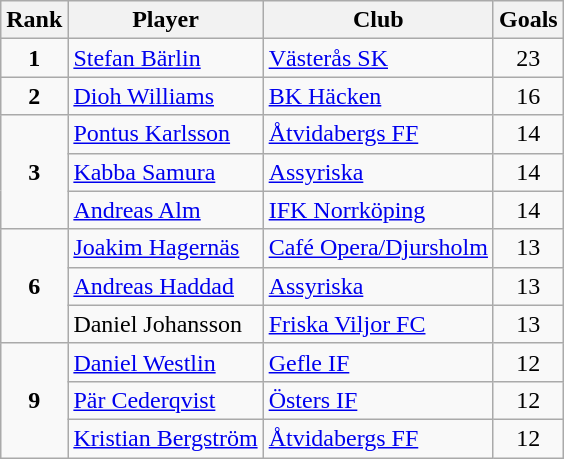<table class="wikitable" style="text-align:center">
<tr>
<th>Rank</th>
<th>Player</th>
<th>Club</th>
<th>Goals</th>
</tr>
<tr>
<td><strong>1</strong></td>
<td align="left"> <a href='#'>Stefan Bärlin</a></td>
<td align="left"><a href='#'>Västerås SK</a></td>
<td>23</td>
</tr>
<tr>
<td><strong>2</strong></td>
<td align="left"> <a href='#'>Dioh Williams</a></td>
<td align="left"><a href='#'>BK Häcken</a></td>
<td>16</td>
</tr>
<tr>
<td rowspan="3"><strong>3</strong></td>
<td align="left"> <a href='#'>Pontus Karlsson</a></td>
<td align="left"><a href='#'>Åtvidabergs FF</a></td>
<td>14</td>
</tr>
<tr>
<td align="left"> <a href='#'>Kabba Samura</a></td>
<td align="left"><a href='#'>Assyriska</a></td>
<td>14</td>
</tr>
<tr>
<td align="left"> <a href='#'>Andreas Alm</a></td>
<td align="left"><a href='#'>IFK Norrköping</a></td>
<td>14</td>
</tr>
<tr>
<td rowspan="3"><strong>6</strong></td>
<td align="left"> <a href='#'>Joakim Hagernäs</a></td>
<td align="left"><a href='#'>Café Opera/Djursholm</a></td>
<td>13</td>
</tr>
<tr>
<td align="left"> <a href='#'>Andreas Haddad</a></td>
<td align="left"><a href='#'>Assyriska</a></td>
<td>13</td>
</tr>
<tr>
<td align="left"> Daniel Johansson</td>
<td align="left"><a href='#'>Friska Viljor FC</a></td>
<td>13</td>
</tr>
<tr>
<td rowspan="3"><strong>9</strong></td>
<td align="left"> <a href='#'>Daniel Westlin</a></td>
<td align="left"><a href='#'>Gefle IF</a></td>
<td>12</td>
</tr>
<tr>
<td align="left"> <a href='#'>Pär Cederqvist</a></td>
<td align="left"><a href='#'>Östers IF</a></td>
<td>12</td>
</tr>
<tr>
<td align="left"> <a href='#'>Kristian Bergström</a></td>
<td align="left"><a href='#'>Åtvidabergs FF</a></td>
<td>12</td>
</tr>
</table>
